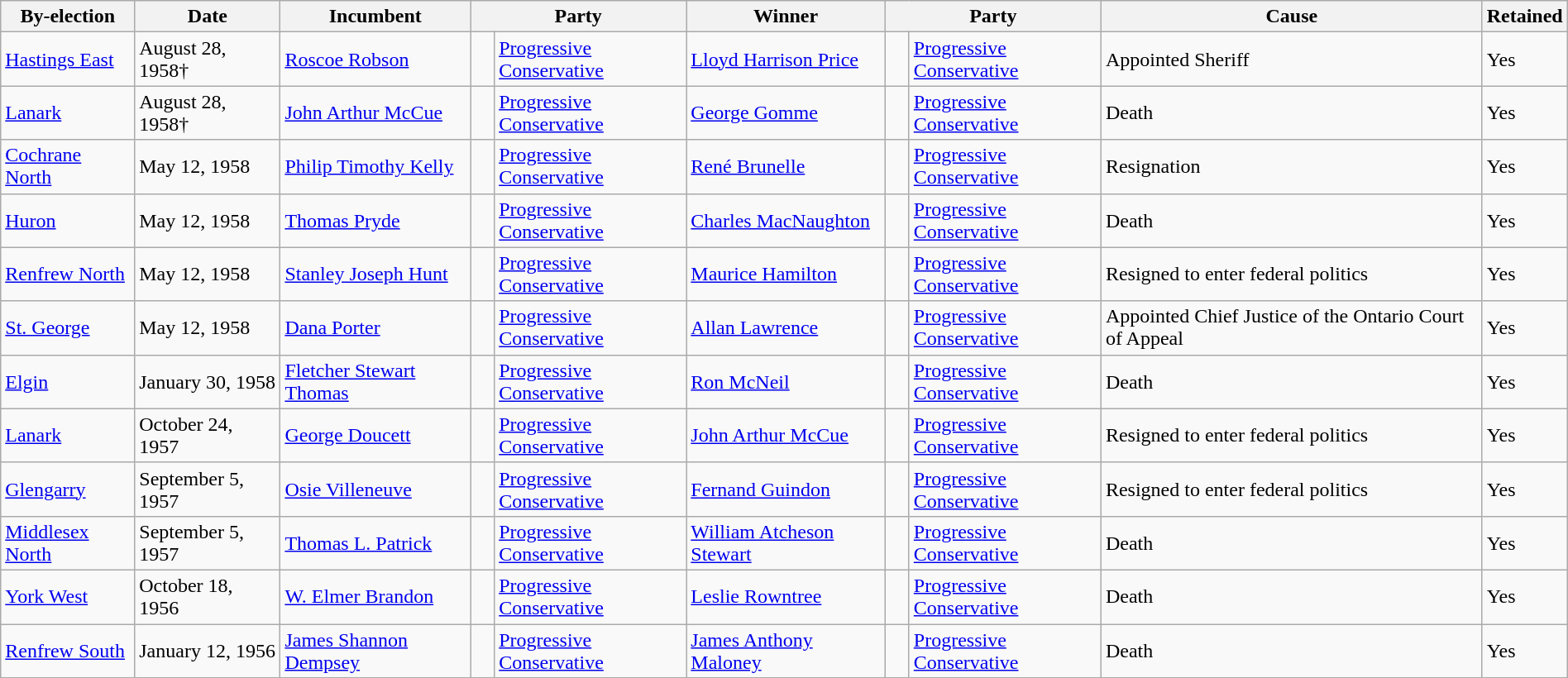<table class=wikitable style="width:100%">
<tr>
<th>By-election</th>
<th>Date</th>
<th>Incumbent</th>
<th colspan=2>Party</th>
<th>Winner</th>
<th colspan=2>Party</th>
<th>Cause</th>
<th>Retained</th>
</tr>
<tr>
<td><a href='#'>Hastings East</a></td>
<td>August 28, 1958†</td>
<td><a href='#'>Roscoe Robson</a></td>
<td>   </td>
<td><a href='#'>Progressive Conservative</a></td>
<td><a href='#'>Lloyd Harrison Price</a></td>
<td>   </td>
<td><a href='#'>Progressive Conservative</a></td>
<td>Appointed Sheriff</td>
<td>Yes</td>
</tr>
<tr>
<td><a href='#'>Lanark</a></td>
<td>August 28, 1958†</td>
<td><a href='#'>John Arthur McCue</a></td>
<td>   </td>
<td><a href='#'>Progressive Conservative</a></td>
<td><a href='#'>George Gomme</a></td>
<td>   </td>
<td><a href='#'>Progressive Conservative</a></td>
<td>Death</td>
<td>Yes</td>
</tr>
<tr>
<td><a href='#'>Cochrane North</a></td>
<td>May 12, 1958</td>
<td><a href='#'>Philip Timothy Kelly</a></td>
<td>   </td>
<td><a href='#'>Progressive Conservative</a></td>
<td><a href='#'>René Brunelle</a></td>
<td>   </td>
<td><a href='#'>Progressive Conservative</a></td>
<td>Resignation</td>
<td>Yes</td>
</tr>
<tr>
<td><a href='#'>Huron</a></td>
<td>May 12, 1958</td>
<td><a href='#'>Thomas Pryde</a></td>
<td>   </td>
<td><a href='#'>Progressive Conservative</a></td>
<td><a href='#'>Charles MacNaughton</a></td>
<td>   </td>
<td><a href='#'>Progressive Conservative</a></td>
<td>Death</td>
<td>Yes</td>
</tr>
<tr>
<td><a href='#'>Renfrew North</a></td>
<td>May 12, 1958</td>
<td><a href='#'>Stanley Joseph Hunt</a></td>
<td>   </td>
<td><a href='#'>Progressive Conservative</a></td>
<td><a href='#'>Maurice Hamilton</a></td>
<td>   </td>
<td><a href='#'>Progressive Conservative</a></td>
<td>Resigned to enter federal politics</td>
<td>Yes</td>
</tr>
<tr>
<td><a href='#'>St. George</a></td>
<td>May 12, 1958</td>
<td><a href='#'>Dana Porter</a></td>
<td>   </td>
<td><a href='#'>Progressive Conservative</a></td>
<td><a href='#'>Allan Lawrence</a></td>
<td>   </td>
<td><a href='#'>Progressive Conservative</a></td>
<td>Appointed Chief Justice of the Ontario Court of Appeal</td>
<td>Yes</td>
</tr>
<tr>
<td><a href='#'>Elgin</a></td>
<td>January 30, 1958</td>
<td><a href='#'>Fletcher Stewart Thomas</a></td>
<td>   </td>
<td><a href='#'>Progressive Conservative</a></td>
<td><a href='#'>Ron McNeil</a></td>
<td>   </td>
<td><a href='#'>Progressive Conservative</a></td>
<td>Death</td>
<td>Yes</td>
</tr>
<tr>
<td><a href='#'>Lanark</a></td>
<td>October 24, 1957</td>
<td><a href='#'>George Doucett</a></td>
<td>   </td>
<td><a href='#'>Progressive Conservative</a></td>
<td><a href='#'>John Arthur McCue</a></td>
<td>   </td>
<td><a href='#'>Progressive Conservative</a></td>
<td>Resigned to enter federal politics</td>
<td>Yes</td>
</tr>
<tr>
<td><a href='#'>Glengarry</a></td>
<td>September 5, 1957</td>
<td><a href='#'>Osie Villeneuve</a></td>
<td>   </td>
<td><a href='#'>Progressive Conservative</a></td>
<td><a href='#'>Fernand Guindon</a></td>
<td>   </td>
<td><a href='#'>Progressive Conservative</a></td>
<td>Resigned to enter federal politics</td>
<td>Yes</td>
</tr>
<tr>
<td><a href='#'>Middlesex North</a></td>
<td>September 5, 1957</td>
<td><a href='#'>Thomas L. Patrick</a></td>
<td>   </td>
<td><a href='#'>Progressive Conservative</a></td>
<td><a href='#'>William Atcheson Stewart</a></td>
<td>   </td>
<td><a href='#'>Progressive Conservative</a></td>
<td>Death</td>
<td>Yes</td>
</tr>
<tr>
<td><a href='#'>York West</a></td>
<td>October 18, 1956</td>
<td><a href='#'>W. Elmer Brandon</a></td>
<td>   </td>
<td><a href='#'>Progressive Conservative</a></td>
<td><a href='#'>Leslie Rowntree</a></td>
<td>   </td>
<td><a href='#'>Progressive Conservative</a></td>
<td>Death</td>
<td>Yes</td>
</tr>
<tr>
<td><a href='#'>Renfrew South</a></td>
<td>January 12, 1956</td>
<td><a href='#'>James Shannon Dempsey</a></td>
<td>   </td>
<td><a href='#'>Progressive Conservative</a></td>
<td><a href='#'>James Anthony Maloney</a></td>
<td>   </td>
<td><a href='#'>Progressive Conservative</a></td>
<td>Death</td>
<td>Yes</td>
</tr>
</table>
